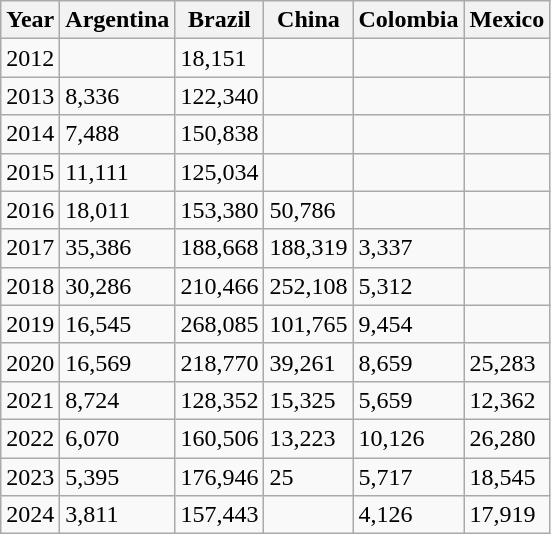<table class="wikitable">
<tr>
<th>Year</th>
<th>Argentina</th>
<th>Brazil</th>
<th>China</th>
<th>Colombia</th>
<th>Mexico</th>
</tr>
<tr>
<td>2012</td>
<td></td>
<td>18,151</td>
<td></td>
<td></td>
<td></td>
</tr>
<tr>
<td>2013</td>
<td>8,336</td>
<td>122,340</td>
<td></td>
<td></td>
<td></td>
</tr>
<tr>
<td>2014</td>
<td>7,488</td>
<td>150,838</td>
<td></td>
<td></td>
<td></td>
</tr>
<tr>
<td>2015</td>
<td>11,111</td>
<td>125,034</td>
<td></td>
<td></td>
<td></td>
</tr>
<tr>
<td>2016</td>
<td>18,011</td>
<td>153,380</td>
<td>50,786</td>
<td></td>
<td></td>
</tr>
<tr>
<td>2017</td>
<td>35,386</td>
<td>188,668</td>
<td>188,319</td>
<td>3,337</td>
<td></td>
</tr>
<tr>
<td>2018</td>
<td>30,286</td>
<td>210,466</td>
<td>252,108</td>
<td>5,312</td>
<td></td>
</tr>
<tr>
<td>2019</td>
<td>16,545</td>
<td>268,085</td>
<td>101,765</td>
<td>9,454</td>
<td></td>
</tr>
<tr>
<td>2020</td>
<td>16,569</td>
<td>218,770</td>
<td>39,261</td>
<td>8,659</td>
<td>25,283</td>
</tr>
<tr>
<td>2021</td>
<td>8,724</td>
<td>128,352</td>
<td>15,325</td>
<td>5,659</td>
<td>12,362</td>
</tr>
<tr>
<td>2022</td>
<td>6,070</td>
<td>160,506</td>
<td>13,223</td>
<td>10,126</td>
<td>26,280</td>
</tr>
<tr>
<td>2023</td>
<td>5,395</td>
<td>176,946</td>
<td>25</td>
<td>5,717</td>
<td>18,545</td>
</tr>
<tr>
<td>2024</td>
<td>3,811</td>
<td>157,443</td>
<td></td>
<td>4,126</td>
<td>17,919</td>
</tr>
</table>
